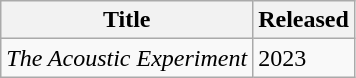<table class="wikitable">
<tr>
<th>Title</th>
<th>Released</th>
</tr>
<tr>
<td><em>The Acoustic Experiment</em></td>
<td>2023</td>
</tr>
</table>
